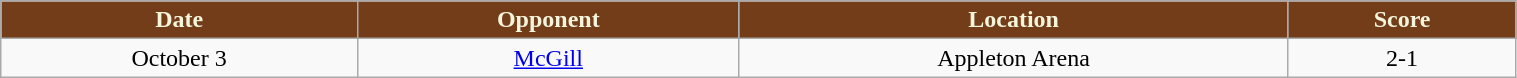<table class="wikitable" style="width:80%;">
<tr style="text-align:center; background:#733d1a; color:beige;">
<td><strong>Date</strong></td>
<td><strong>Opponent</strong></td>
<td><strong>Location</strong></td>
<td><strong>Score</strong></td>
</tr>
<tr style="text-align:center;" bgcolor="">
<td>October 3</td>
<td><a href='#'>McGill</a></td>
<td>Appleton Arena</td>
<td>2-1</td>
</tr>
</table>
